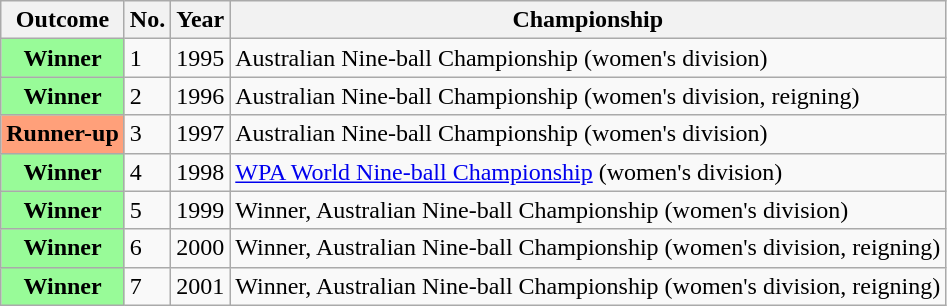<table class="wikitable">
<tr>
<th>Outcome</th>
<th>No.</th>
<th>Year</th>
<th>Championship</th>
</tr>
<tr>
<th scope="row" style="background:#98FB98">Winner</th>
<td>1</td>
<td>1995</td>
<td>Australian Nine-ball Championship (women's division)</td>
</tr>
<tr>
<th scope="row" style="background:#98FB98">Winner</th>
<td>2</td>
<td>1996</td>
<td>Australian Nine-ball Championship (women's division, reigning)</td>
</tr>
<tr>
<th scope="row" style="background:#ffa07a;">Runner-up</th>
<td>3</td>
<td>1997</td>
<td>Australian Nine-ball Championship (women's division)</td>
</tr>
<tr>
<th scope="row" style="background:#98FB98">Winner</th>
<td>4</td>
<td>1998</td>
<td><a href='#'>WPA World Nine-ball Championship</a> (women's division)</td>
</tr>
<tr>
<th scope="row" style="background:#98FB98">Winner</th>
<td>5</td>
<td>1999</td>
<td>Winner, Australian Nine-ball Championship (women's division)</td>
</tr>
<tr>
<th scope="row" style="background:#98FB98">Winner</th>
<td>6</td>
<td>2000</td>
<td>Winner, Australian Nine-ball Championship (women's division, reigning)</td>
</tr>
<tr>
<th scope="row" style="background:#98FB98">Winner</th>
<td>7</td>
<td>2001</td>
<td>Winner, Australian Nine-ball Championship (women's division, reigning)</td>
</tr>
</table>
